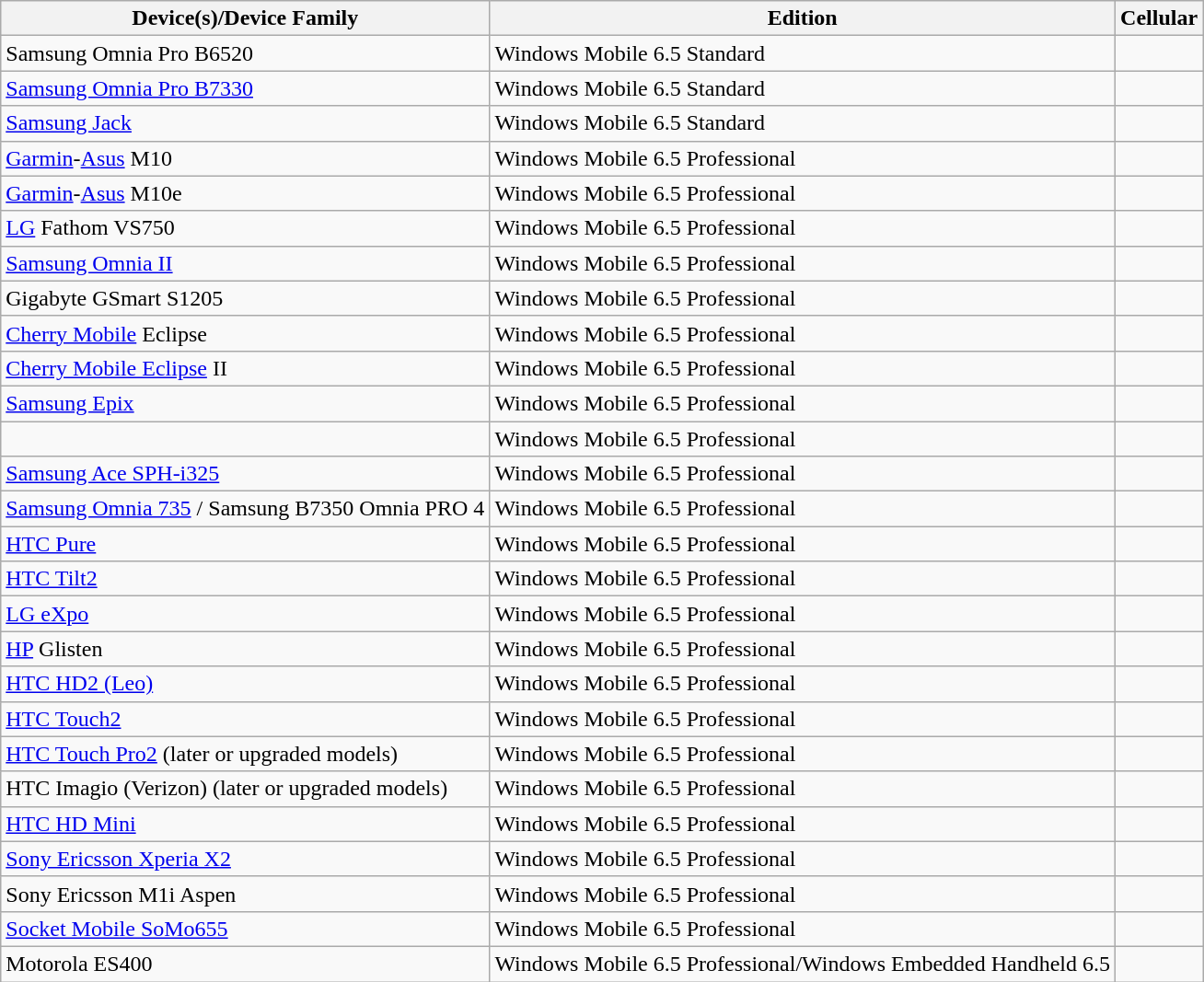<table class="wikitable sortable">
<tr>
<th>Device(s)/Device Family</th>
<th>Edition</th>
<th>Cellular</th>
</tr>
<tr>
<td>Samsung Omnia Pro B6520</td>
<td>Windows Mobile 6.5 Standard</td>
<td></td>
</tr>
<tr>
<td><a href='#'>Samsung Omnia Pro B7330</a></td>
<td>Windows Mobile 6.5 Standard</td>
<td></td>
</tr>
<tr>
<td><a href='#'>Samsung Jack</a></td>
<td>Windows Mobile 6.5 Standard</td>
<td></td>
</tr>
<tr>
<td><a href='#'>Garmin</a>-<a href='#'>Asus</a> M10</td>
<td>Windows Mobile 6.5 Professional</td>
<td></td>
</tr>
<tr>
<td><a href='#'>Garmin</a>-<a href='#'>Asus</a> M10e</td>
<td>Windows Mobile 6.5 Professional</td>
<td></td>
</tr>
<tr>
<td><a href='#'>LG</a> Fathom VS750</td>
<td>Windows Mobile 6.5 Professional</td>
<td></td>
</tr>
<tr>
<td><a href='#'>Samsung Omnia II</a></td>
<td>Windows Mobile 6.5 Professional</td>
<td></td>
</tr>
<tr>
<td>Gigabyte GSmart S1205</td>
<td>Windows Mobile 6.5 Professional</td>
<td></td>
</tr>
<tr>
<td><a href='#'>Cherry Mobile</a> Eclipse</td>
<td>Windows Mobile 6.5 Professional</td>
<td></td>
</tr>
<tr>
<td><a href='#'>Cherry Mobile Eclipse</a> II</td>
<td>Windows Mobile 6.5 Professional</td>
<td></td>
</tr>
<tr>
<td><a href='#'>Samsung Epix</a></td>
<td>Windows Mobile 6.5 Professional</td>
<td></td>
</tr>
<tr>
<td></td>
<td>Windows Mobile 6.5 Professional</td>
<td></td>
</tr>
<tr>
<td><a href='#'>Samsung Ace SPH-i325</a></td>
<td>Windows Mobile 6.5 Professional</td>
<td></td>
</tr>
<tr>
<td><a href='#'>Samsung Omnia 735</a> / Samsung B7350 Omnia PRO 4</td>
<td>Windows Mobile 6.5 Professional</td>
<td></td>
</tr>
<tr>
<td><a href='#'>HTC Pure</a></td>
<td>Windows Mobile 6.5 Professional</td>
<td></td>
</tr>
<tr>
<td><a href='#'>HTC Tilt2</a></td>
<td>Windows Mobile 6.5 Professional</td>
<td></td>
</tr>
<tr>
<td><a href='#'>LG eXpo</a></td>
<td>Windows Mobile 6.5 Professional</td>
<td></td>
</tr>
<tr>
<td><a href='#'>HP</a> Glisten</td>
<td>Windows Mobile 6.5 Professional</td>
<td></td>
</tr>
<tr>
<td><a href='#'>HTC HD2 (Leo)</a></td>
<td>Windows Mobile 6.5 Professional</td>
<td></td>
</tr>
<tr>
<td><a href='#'>HTC Touch2</a></td>
<td>Windows Mobile 6.5 Professional</td>
<td></td>
</tr>
<tr>
<td><a href='#'>HTC Touch Pro2</a> (later or upgraded models)</td>
<td>Windows Mobile 6.5 Professional</td>
<td></td>
</tr>
<tr>
<td>HTC Imagio (Verizon) (later or upgraded models)</td>
<td>Windows Mobile 6.5 Professional</td>
<td></td>
</tr>
<tr>
<td><a href='#'>HTC HD Mini</a></td>
<td>Windows Mobile 6.5 Professional</td>
<td></td>
</tr>
<tr>
<td><a href='#'>Sony Ericsson Xperia X2</a></td>
<td>Windows Mobile 6.5 Professional</td>
<td></td>
</tr>
<tr>
<td>Sony Ericsson M1i Aspen</td>
<td>Windows Mobile 6.5 Professional</td>
<td></td>
</tr>
<tr>
<td><a href='#'>Socket Mobile SoMo655</a></td>
<td>Windows Mobile 6.5 Professional</td>
<td></td>
</tr>
<tr>
<td>Motorola ES400</td>
<td>Windows Mobile 6.5 Professional/Windows Embedded Handheld 6.5</td>
<td></td>
</tr>
</table>
